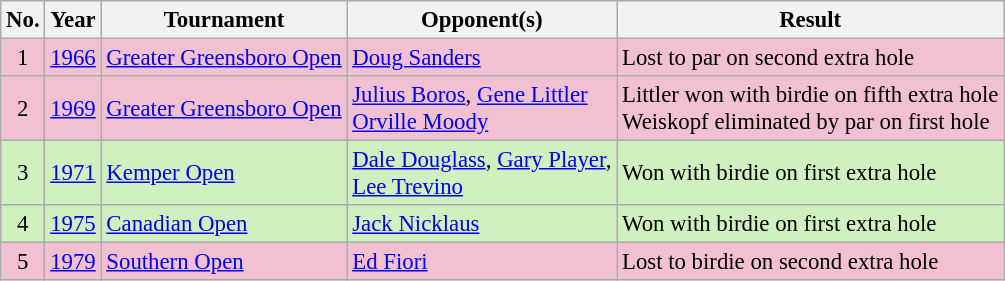<table class="wikitable" style="font-size:95%;">
<tr>
<th>No.</th>
<th>Year</th>
<th>Tournament</th>
<th>Opponent(s)</th>
<th>Result</th>
</tr>
<tr style="background:#F2C1D1;">
<td align=center>1</td>
<td><a href='#'>1966</a></td>
<td><a href='#'>Greater Greensboro Open</a></td>
<td> <a href='#'>Doug Sanders</a></td>
<td>Lost to par on second extra hole</td>
</tr>
<tr style="background:#F2C1D1;">
<td align=center>2</td>
<td><a href='#'>1969</a></td>
<td><a href='#'>Greater Greensboro Open</a></td>
<td> <a href='#'>Julius Boros</a>,  <a href='#'>Gene Littler</a><br> <a href='#'>Orville Moody</a></td>
<td>Littler won with birdie on fifth extra hole<br>Weiskopf eliminated by par on first hole</td>
</tr>
<tr style="background:#D0F0C0;">
<td align=center>3</td>
<td><a href='#'>1971</a></td>
<td><a href='#'>Kemper Open</a></td>
<td> <a href='#'>Dale Douglass</a>,  <a href='#'>Gary Player</a>,<br> <a href='#'>Lee Trevino</a></td>
<td>Won with birdie on first extra hole</td>
</tr>
<tr style="background:#D0F0C0;">
<td align=center>4</td>
<td><a href='#'>1975</a></td>
<td><a href='#'>Canadian Open</a></td>
<td> <a href='#'>Jack Nicklaus</a></td>
<td>Won with birdie on first extra hole</td>
</tr>
<tr style="background:#F2C1D1;">
<td align=center>5</td>
<td><a href='#'>1979</a></td>
<td><a href='#'>Southern Open</a></td>
<td> <a href='#'>Ed Fiori</a></td>
<td>Lost to birdie on second extra hole</td>
</tr>
</table>
